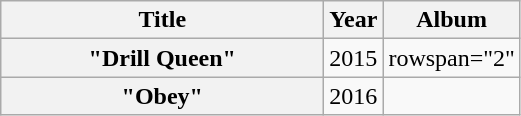<table class="wikitable plainrowheaders" style="text-align:center;">
<tr>
<th scope="col" rowspan="1" style="width:13em;">Title</th>
<th scope="col" rowspan="1">Year</th>
<th scope="col" rowspan="1">Album</th>
</tr>
<tr>
<th scope="row">"Drill Queen"<br></th>
<td>2015</td>
<td>rowspan="2" </td>
</tr>
<tr>
<th scope="row">"Obey"<br></th>
<td>2016</td>
</tr>
</table>
